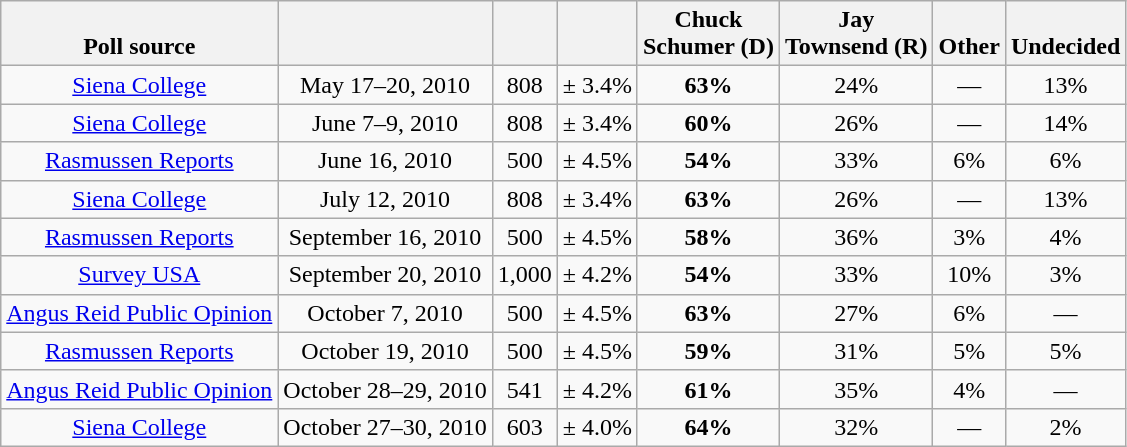<table class="wikitable" style="text-align:center">
<tr valign=bottom>
<th>Poll source</th>
<th></th>
<th></th>
<th></th>
<th>Chuck<br>Schumer (D)</th>
<th>Jay<br>Townsend (R)</th>
<th>Other</th>
<th>Undecided</th>
</tr>
<tr>
<td><a href='#'>Siena College</a></td>
<td>May 17–20, 2010</td>
<td>808</td>
<td>± 3.4%</td>
<td><strong>63%</strong></td>
<td>24%</td>
<td>—</td>
<td>13%</td>
</tr>
<tr>
<td><a href='#'>Siena College</a></td>
<td>June 7–9, 2010</td>
<td>808</td>
<td>± 3.4%</td>
<td><strong>60%</strong></td>
<td>26%</td>
<td>—</td>
<td>14%</td>
</tr>
<tr>
<td><a href='#'>Rasmussen Reports</a></td>
<td>June 16, 2010</td>
<td>500</td>
<td>± 4.5%</td>
<td><strong>54%</strong></td>
<td>33%</td>
<td>6%</td>
<td>6%</td>
</tr>
<tr>
<td><a href='#'>Siena College</a></td>
<td>July 12, 2010</td>
<td>808</td>
<td>± 3.4%</td>
<td><strong>63%</strong></td>
<td>26%</td>
<td>—</td>
<td>13%</td>
</tr>
<tr>
<td><a href='#'>Rasmussen Reports</a></td>
<td>September 16, 2010</td>
<td>500</td>
<td>± 4.5%</td>
<td><strong>58%</strong></td>
<td>36%</td>
<td>3%</td>
<td>4%</td>
</tr>
<tr>
<td><a href='#'>Survey USA</a></td>
<td>September 20, 2010</td>
<td>1,000</td>
<td>± 4.2%</td>
<td><strong>54%</strong></td>
<td>33%</td>
<td>10%</td>
<td>3%</td>
</tr>
<tr>
<td><a href='#'>Angus Reid Public Opinion</a></td>
<td>October 7, 2010</td>
<td>500</td>
<td>± 4.5%</td>
<td><strong>63%</strong></td>
<td>27%</td>
<td>6%</td>
<td>—</td>
</tr>
<tr>
<td><a href='#'>Rasmussen Reports</a></td>
<td>October 19, 2010</td>
<td>500</td>
<td>± 4.5%</td>
<td><strong>59%</strong></td>
<td>31%</td>
<td>5%</td>
<td>5%</td>
</tr>
<tr>
<td><a href='#'>Angus Reid Public Opinion</a></td>
<td>October 28–29, 2010</td>
<td>541</td>
<td>± 4.2%</td>
<td><strong>61%</strong></td>
<td>35%</td>
<td>4%</td>
<td>—</td>
</tr>
<tr>
<td><a href='#'>Siena College</a></td>
<td>October 27–30, 2010</td>
<td>603</td>
<td>± 4.0%</td>
<td><strong>64%</strong></td>
<td>32%</td>
<td>—</td>
<td>2%</td>
</tr>
</table>
